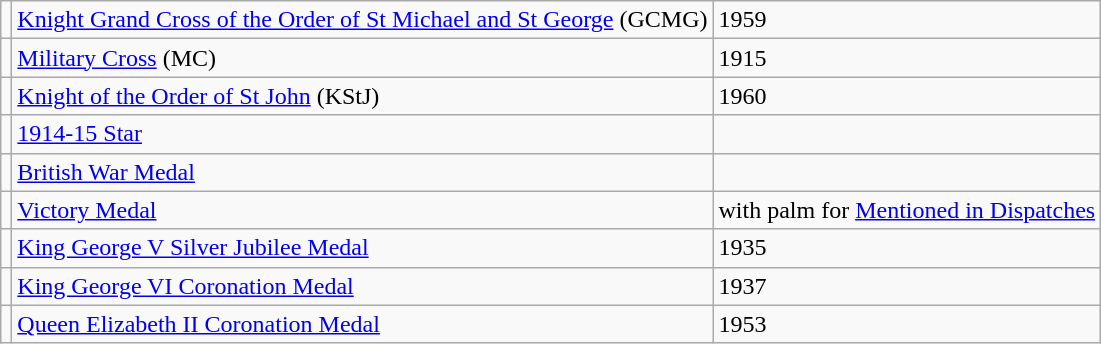<table class="wikitable">
<tr>
<td></td>
<td><a href='#'>Knight Grand Cross of the Order of St Michael and St George</a> (GCMG)</td>
<td>1959</td>
</tr>
<tr>
<td></td>
<td><a href='#'>Military Cross</a> (MC)</td>
<td>1915</td>
</tr>
<tr>
<td></td>
<td><a href='#'>Knight of the Order of St John</a> (KStJ)</td>
<td>1960</td>
</tr>
<tr>
<td></td>
<td><a href='#'>1914-15 Star</a></td>
<td></td>
</tr>
<tr>
<td></td>
<td><a href='#'>British War Medal</a></td>
<td></td>
</tr>
<tr>
<td></td>
<td><a href='#'>Victory Medal</a></td>
<td>with palm for <a href='#'>Mentioned in Dispatches</a></td>
</tr>
<tr>
<td></td>
<td><a href='#'>King George V Silver Jubilee Medal</a></td>
<td>1935</td>
</tr>
<tr>
<td></td>
<td><a href='#'>King George VI Coronation Medal</a></td>
<td>1937</td>
</tr>
<tr>
<td></td>
<td><a href='#'>Queen Elizabeth II Coronation Medal</a></td>
<td>1953</td>
</tr>
</table>
